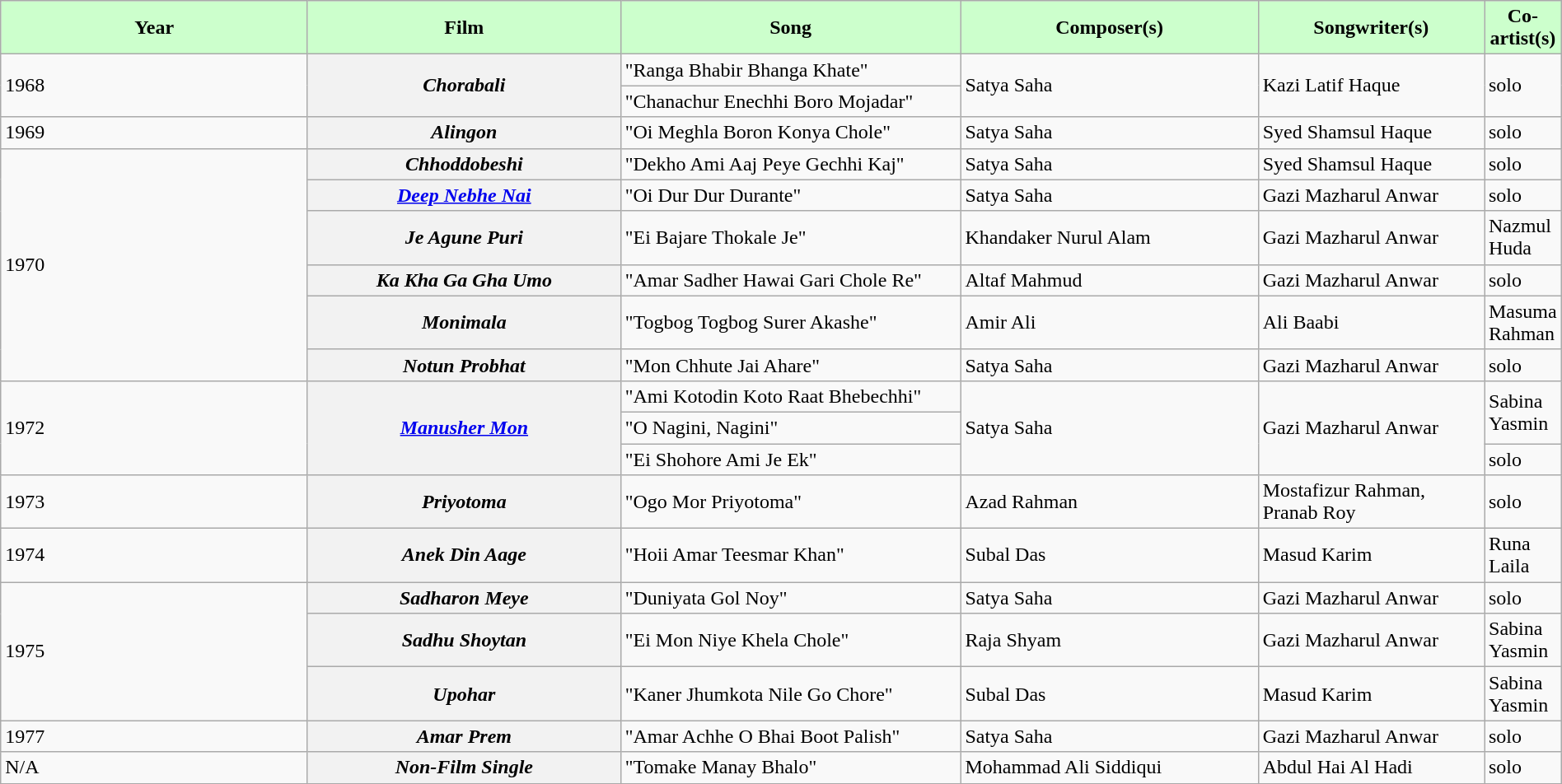<table class="wikitable plainrowheaders" width="100%" textcolor:#000;">
<tr style="background:#cfc; text-align:center;">
<td scope="col" width=21%><strong>Year</strong></td>
<td scope="col" width=21%><strong>Film</strong></td>
<td scope="col" width=23%><strong>Song</strong></td>
<td scope="col" width=20%><strong>Composer(s)</strong></td>
<td scope="col" width=20%><strong>Songwriter(s)</strong></td>
<td scope="col" width=21%><strong>Co-artist(s)</strong></td>
</tr>
<tr>
<td rowspan=2>1968</td>
<th rowspan=2><em>Chorabali</em></th>
<td>"Ranga Bhabir Bhanga Khate"</td>
<td rowspan=2>Satya Saha</td>
<td rowspan=2>Kazi Latif Haque</td>
<td rowspan=2>solo</td>
</tr>
<tr>
<td>"Chanachur Enechhi Boro Mojadar"</td>
</tr>
<tr>
<td>1969</td>
<th><em>Alingon</em></th>
<td>"Oi Meghla Boron Konya Chole"</td>
<td>Satya Saha</td>
<td>Syed Shamsul Haque</td>
<td>solo</td>
</tr>
<tr>
<td rowspan=6>1970</td>
<th><em>Chhoddobeshi</em></th>
<td>"Dekho Ami Aaj Peye Gechhi Kaj"</td>
<td>Satya Saha</td>
<td>Syed Shamsul Haque</td>
<td>solo</td>
</tr>
<tr>
<th><em><a href='#'>Deep Nebhe Nai</a></em></th>
<td>"Oi Dur Dur Durante"</td>
<td>Satya Saha</td>
<td>Gazi Mazharul Anwar</td>
<td>solo</td>
</tr>
<tr>
<th><em>Je Agune Puri</em></th>
<td>"Ei Bajare Thokale Je"</td>
<td>Khandaker Nurul Alam</td>
<td>Gazi Mazharul Anwar</td>
<td>Nazmul Huda</td>
</tr>
<tr>
<th><em>Ka Kha Ga Gha Umo</em></th>
<td>"Amar Sadher Hawai Gari Chole Re"</td>
<td>Altaf Mahmud</td>
<td>Gazi Mazharul Anwar</td>
<td>solo</td>
</tr>
<tr>
<th><em>Monimala</em></th>
<td>"Togbog Togbog Surer Akashe"</td>
<td>Amir Ali</td>
<td>Ali Baabi</td>
<td>Masuma Rahman</td>
</tr>
<tr>
<th><em>Notun Probhat</em></th>
<td>"Mon Chhute Jai Ahare"</td>
<td>Satya Saha</td>
<td>Gazi Mazharul Anwar</td>
<td>solo</td>
</tr>
<tr>
<td Rowspan=3>1972</td>
<th rowspan=3><em><a href='#'>Manusher Mon</a></em></th>
<td>"Ami Kotodin Koto Raat Bhebechhi"</td>
<td rowspan=3>Satya Saha</td>
<td rowspan=3>Gazi Mazharul Anwar</td>
<td rowspan=2>Sabina Yasmin</td>
</tr>
<tr>
<td>"O Nagini, Nagini"</td>
</tr>
<tr>
<td>"Ei Shohore Ami Je Ek"</td>
<td>solo</td>
</tr>
<tr>
<td>1973</td>
<th><em>Priyotoma</em></th>
<td>"Ogo Mor Priyotoma"</td>
<td>Azad Rahman</td>
<td>Mostafizur Rahman, Pranab Roy</td>
<td>solo</td>
</tr>
<tr>
<td>1974</td>
<th><em>Anek Din Aage</em></th>
<td>"Hoii Amar Teesmar Khan"</td>
<td>Subal Das</td>
<td>Masud Karim</td>
<td>Runa Laila</td>
</tr>
<tr>
<td rowspan=3>1975</td>
<th><em>Sadharon Meye</em></th>
<td>"Duniyata Gol Noy"</td>
<td>Satya Saha</td>
<td>Gazi Mazharul Anwar</td>
<td>solo</td>
</tr>
<tr>
<th><em>Sadhu Shoytan</em></th>
<td>"Ei Mon Niye Khela Chole"</td>
<td>Raja Shyam</td>
<td>Gazi Mazharul Anwar</td>
<td>Sabina Yasmin</td>
</tr>
<tr>
<th><em>Upohar</em></th>
<td>"Kaner Jhumkota Nile Go Chore"</td>
<td>Subal Das</td>
<td>Masud Karim</td>
<td>Sabina Yasmin</td>
</tr>
<tr>
<td rowspan=1>1977</td>
<th rowspan=1><em>Amar Prem</em> </th>
<td>"Amar Achhe O Bhai Boot Palish"</td>
<td rowspan=1>Satya Saha</td>
<td rowspan=1>Gazi Mazharul Anwar</td>
<td>solo</td>
</tr>
<tr>
<td>N/A</td>
<th><em>Non-Film Single</em></th>
<td>"Tomake Manay Bhalo"</td>
<td>Mohammad Ali Siddiqui</td>
<td>Abdul Hai Al Hadi</td>
<td>solo</td>
</tr>
<tr>
</tr>
</table>
